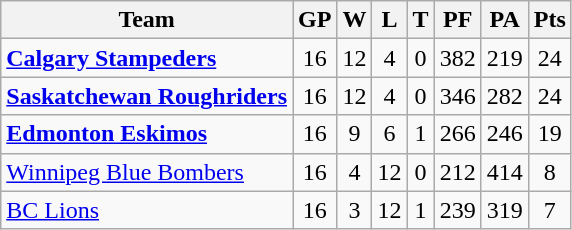<table class="wikitable">
<tr>
<th>Team</th>
<th>GP</th>
<th>W</th>
<th>L</th>
<th>T</th>
<th>PF</th>
<th>PA</th>
<th>Pts</th>
</tr>
<tr align="center">
<td align="left"><strong><a href='#'>Calgary Stampeders</a></strong></td>
<td>16</td>
<td>12</td>
<td>4</td>
<td>0</td>
<td>382</td>
<td>219</td>
<td>24</td>
</tr>
<tr align="center">
<td align="left"><strong><a href='#'>Saskatchewan Roughriders</a></strong></td>
<td>16</td>
<td>12</td>
<td>4</td>
<td>0</td>
<td>346</td>
<td>282</td>
<td>24</td>
</tr>
<tr align="center">
<td align="left"><strong><a href='#'>Edmonton Eskimos</a></strong></td>
<td>16</td>
<td>9</td>
<td>6</td>
<td>1</td>
<td>266</td>
<td>246</td>
<td>19</td>
</tr>
<tr align="center">
<td align="left"><a href='#'>Winnipeg Blue Bombers</a></td>
<td>16</td>
<td>4</td>
<td>12</td>
<td>0</td>
<td>212</td>
<td>414</td>
<td>8</td>
</tr>
<tr align="center">
<td align="left"><a href='#'>BC Lions</a></td>
<td>16</td>
<td>3</td>
<td>12</td>
<td>1</td>
<td>239</td>
<td>319</td>
<td>7</td>
</tr>
</table>
